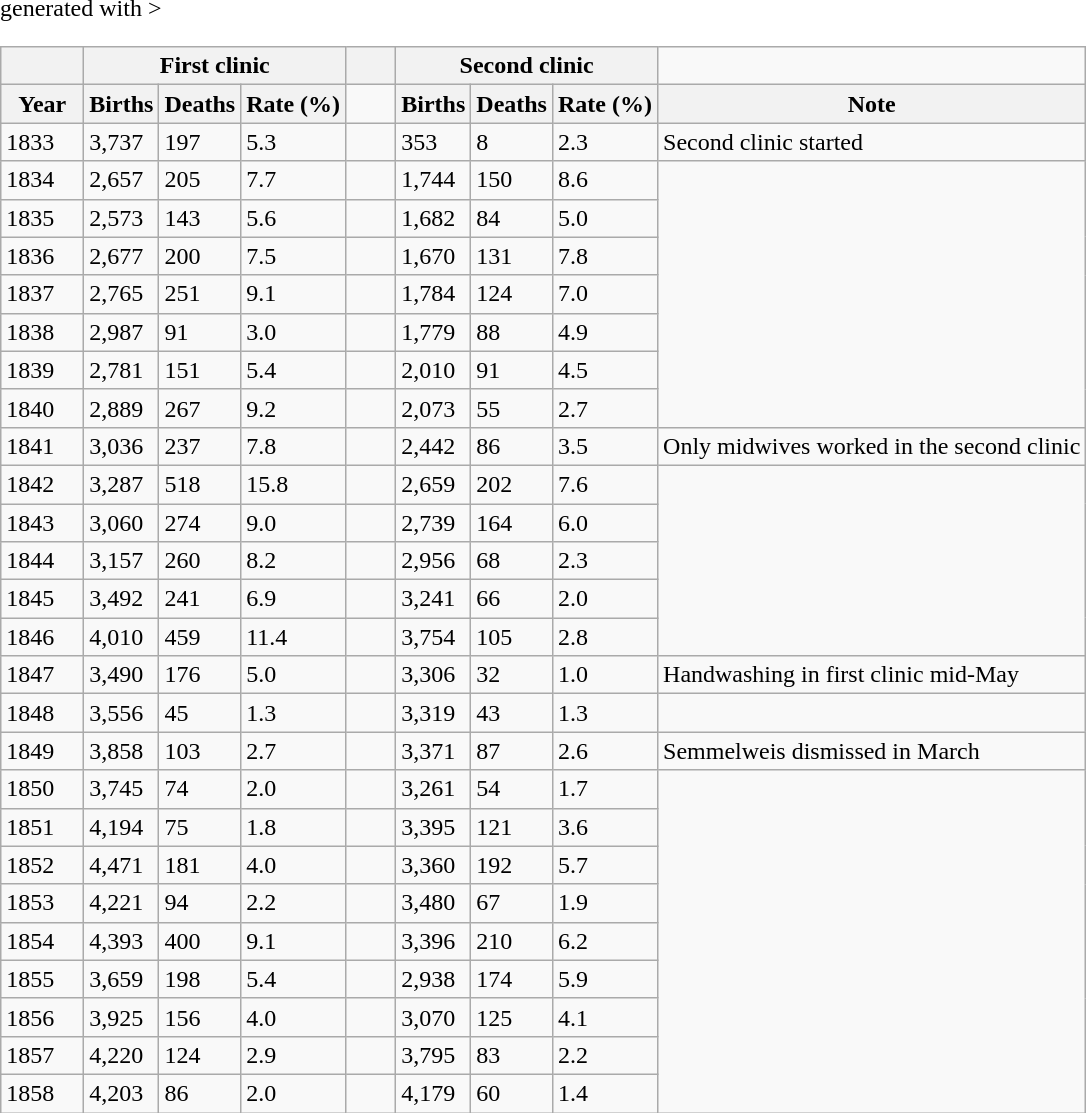<table class="wikitable" <hiddentext>generated with >
<tr>
<th width="48" height="13"  valign="bottom"> </th>
<th width="48" colspan="3" align="center" valign="bottom">First clinic</th>
<th width="26"  valign="bottom"> </th>
<th width="48" colspan="3" align="center" valign="bottom">Second clinic</th>
<td></td>
</tr>
<tr align="right" valign="bottom">
<th>Year</th>
<th>Births</th>
<th>Deaths</th>
<th>Rate (%)</th>
<td> </td>
<th>Births</th>
<th>Deaths</th>
<th>Rate (%)</th>
<th>Note</th>
</tr>
<tr valign="bottom">
<td>1833</td>
<td>3,737</td>
<td>197</td>
<td>5.3</td>
<td> </td>
<td>353</td>
<td>8</td>
<td>2.3</td>
<td>Second clinic started</td>
</tr>
<tr valign="bottom">
<td>1834</td>
<td>2,657</td>
<td>205</td>
<td>7.7</td>
<td> </td>
<td>1,744</td>
<td>150</td>
<td>8.6</td>
</tr>
<tr valign="bottom">
<td>1835</td>
<td>2,573</td>
<td>143</td>
<td>5.6</td>
<td> </td>
<td>1,682</td>
<td>84</td>
<td>5.0</td>
</tr>
<tr valign="bottom">
<td>1836</td>
<td>2,677</td>
<td>200</td>
<td>7.5</td>
<td> </td>
<td>1,670</td>
<td>131</td>
<td>7.8</td>
</tr>
<tr valign="bottom">
<td>1837</td>
<td>2,765</td>
<td>251</td>
<td>9.1</td>
<td> </td>
<td>1,784</td>
<td>124</td>
<td>7.0</td>
</tr>
<tr valign="bottom">
<td>1838</td>
<td>2,987</td>
<td>91</td>
<td>3.0</td>
<td> </td>
<td>1,779</td>
<td>88</td>
<td>4.9</td>
</tr>
<tr valign="bottom">
<td>1839</td>
<td>2,781</td>
<td>151</td>
<td>5.4</td>
<td> </td>
<td>2,010</td>
<td>91</td>
<td>4.5</td>
</tr>
<tr valign="bottom">
<td>1840</td>
<td>2,889</td>
<td>267</td>
<td>9.2</td>
<td> </td>
<td>2,073</td>
<td>55</td>
<td>2.7</td>
</tr>
<tr valign="bottom">
<td>1841</td>
<td>3,036</td>
<td>237</td>
<td>7.8</td>
<td> </td>
<td>2,442</td>
<td>86</td>
<td>3.5</td>
<td>Only midwives worked in the second clinic</td>
</tr>
<tr valign="bottom">
<td>1842</td>
<td>3,287</td>
<td>518</td>
<td>15.8</td>
<td> </td>
<td>2,659</td>
<td>202</td>
<td>7.6</td>
</tr>
<tr valign="bottom">
<td>1843</td>
<td>3,060</td>
<td>274</td>
<td>9.0</td>
<td> </td>
<td>2,739</td>
<td>164</td>
<td>6.0</td>
</tr>
<tr valign="bottom">
<td>1844</td>
<td>3,157</td>
<td>260</td>
<td>8.2</td>
<td> </td>
<td>2,956</td>
<td>68</td>
<td>2.3</td>
</tr>
<tr valign="bottom">
<td>1845</td>
<td>3,492</td>
<td>241</td>
<td>6.9</td>
<td> </td>
<td>3,241</td>
<td>66</td>
<td>2.0</td>
</tr>
<tr valign="bottom">
<td>1846</td>
<td>4,010</td>
<td>459</td>
<td>11.4</td>
<td> </td>
<td>3,754</td>
<td>105</td>
<td>2.8</td>
</tr>
<tr valign="bottom">
<td>1847</td>
<td>3,490</td>
<td>176</td>
<td>5.0</td>
<td> </td>
<td>3,306</td>
<td>32</td>
<td>1.0</td>
<td>Handwashing in first clinic mid-May</td>
</tr>
<tr valign="bottom">
<td>1848</td>
<td>3,556</td>
<td>45</td>
<td>1.3</td>
<td> </td>
<td>3,319</td>
<td>43</td>
<td>1.3</td>
</tr>
<tr valign="bottom">
<td>1849</td>
<td>3,858</td>
<td>103</td>
<td>2.7</td>
<td> </td>
<td>3,371</td>
<td>87</td>
<td>2.6</td>
<td>Semmelweis dismissed in March</td>
</tr>
<tr valign="bottom">
<td>1850</td>
<td>3,745</td>
<td>74</td>
<td>2.0</td>
<td> </td>
<td>3,261</td>
<td>54</td>
<td>1.7</td>
</tr>
<tr valign="bottom">
<td>1851</td>
<td>4,194</td>
<td>75</td>
<td>1.8</td>
<td> </td>
<td>3,395</td>
<td>121</td>
<td>3.6</td>
</tr>
<tr valign="bottom">
<td>1852</td>
<td>4,471</td>
<td>181</td>
<td>4.0</td>
<td> </td>
<td>3,360</td>
<td>192</td>
<td>5.7</td>
</tr>
<tr valign="bottom">
<td>1853</td>
<td>4,221</td>
<td>94</td>
<td>2.2</td>
<td> </td>
<td>3,480</td>
<td>67</td>
<td>1.9</td>
</tr>
<tr valign="bottom">
<td>1854</td>
<td>4,393</td>
<td>400</td>
<td>9.1</td>
<td> </td>
<td>3,396</td>
<td>210</td>
<td>6.2</td>
</tr>
<tr valign="bottom">
<td>1855</td>
<td>3,659</td>
<td>198</td>
<td>5.4</td>
<td> </td>
<td>2,938</td>
<td>174</td>
<td>5.9</td>
</tr>
<tr valign="bottom">
<td>1856</td>
<td>3,925</td>
<td>156</td>
<td>4.0</td>
<td> </td>
<td>3,070</td>
<td>125</td>
<td>4.1</td>
</tr>
<tr valign="bottom">
<td>1857</td>
<td>4,220</td>
<td>124</td>
<td>2.9</td>
<td> </td>
<td>3,795</td>
<td>83</td>
<td>2.2</td>
</tr>
<tr valign="bottom">
<td>1858</td>
<td>4,203</td>
<td>86</td>
<td>2.0</td>
<td> </td>
<td>4,179</td>
<td>60</td>
<td>1.4</td>
</tr>
</table>
